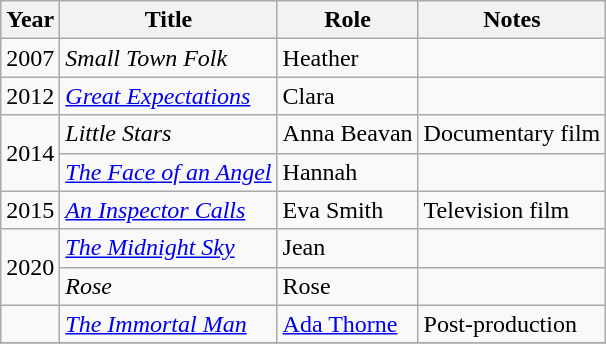<table class="wikitable sortable">
<tr>
<th>Year</th>
<th>Title</th>
<th>Role</th>
<th class="unsortable">Notes</th>
</tr>
<tr>
<td>2007</td>
<td><em>Small Town Folk</em></td>
<td>Heather</td>
<td></td>
</tr>
<tr>
<td>2012</td>
<td><em><a href='#'>Great Expectations</a></em></td>
<td>Clara</td>
<td></td>
</tr>
<tr>
<td rowspan=2>2014</td>
<td><em>Little Stars</em></td>
<td>Anna Beavan</td>
<td>Documentary film</td>
</tr>
<tr>
<td><em><a href='#'>The Face of an Angel</a></em></td>
<td>Hannah</td>
<td></td>
</tr>
<tr>
<td>2015</td>
<td><em><a href='#'>An Inspector Calls</a></em></td>
<td>Eva Smith</td>
<td>Television film</td>
</tr>
<tr>
<td rowspan="2">2020</td>
<td><em><a href='#'>The Midnight Sky</a></em></td>
<td>Jean</td>
<td></td>
</tr>
<tr>
<td><em>Rose</em></td>
<td>Rose</td>
<td></td>
</tr>
<tr>
<td></td>
<td><em><a href='#'>The Immortal Man</a></em></td>
<td><a href='#'>Ada Thorne</a></td>
<td>Post-production</td>
</tr>
<tr>
</tr>
</table>
